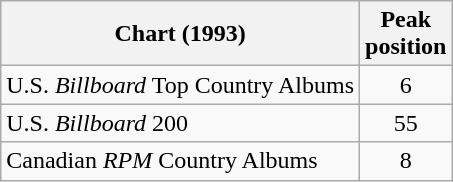<table class="wikitable">
<tr>
<th>Chart (1993)</th>
<th>Peak<br>position</th>
</tr>
<tr>
<td>U.S. <em>Billboard</em> Top Country Albums</td>
<td align="center">6</td>
</tr>
<tr>
<td>U.S. <em>Billboard</em> 200</td>
<td align="center">55</td>
</tr>
<tr>
<td>Canadian <em>RPM</em> Country Albums</td>
<td align="center">8</td>
</tr>
</table>
